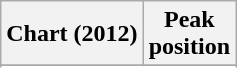<table class="wikitable sortable">
<tr>
<th align="left">Chart (2012)</th>
<th align="center">Peak<br>position</th>
</tr>
<tr>
</tr>
<tr>
</tr>
<tr>
</tr>
<tr>
</tr>
</table>
